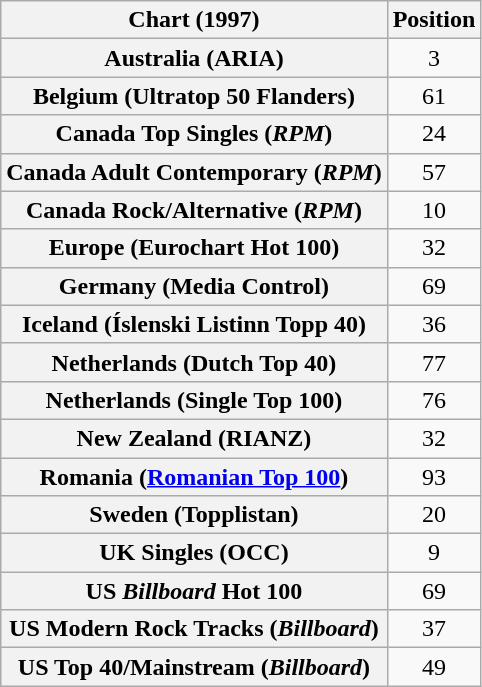<table class="wikitable sortable plainrowheaders" style="text-align:center">
<tr>
<th>Chart (1997)</th>
<th>Position</th>
</tr>
<tr>
<th scope="row">Australia (ARIA)</th>
<td>3</td>
</tr>
<tr>
<th scope="row">Belgium (Ultratop 50 Flanders)</th>
<td>61</td>
</tr>
<tr>
<th scope="row">Canada Top Singles (<em>RPM</em>)</th>
<td>24</td>
</tr>
<tr>
<th scope="row">Canada Adult Contemporary (<em>RPM</em>)</th>
<td>57</td>
</tr>
<tr>
<th scope="row">Canada Rock/Alternative (<em>RPM</em>)</th>
<td>10</td>
</tr>
<tr>
<th scope="row">Europe (Eurochart Hot 100)</th>
<td>32</td>
</tr>
<tr>
<th scope="row">Germany (Media Control)</th>
<td>69</td>
</tr>
<tr>
<th scope="row">Iceland (Íslenski Listinn Topp 40)</th>
<td>36</td>
</tr>
<tr>
<th scope="row">Netherlands (Dutch Top 40)</th>
<td>77</td>
</tr>
<tr>
<th scope="row">Netherlands (Single Top 100)</th>
<td>76</td>
</tr>
<tr>
<th scope="row">New Zealand (RIANZ)</th>
<td>32</td>
</tr>
<tr>
<th scope="row">Romania (<a href='#'>Romanian Top 100</a>)</th>
<td>93</td>
</tr>
<tr>
<th scope="row">Sweden (Topplistan)</th>
<td>20</td>
</tr>
<tr>
<th scope="row">UK Singles (OCC)</th>
<td>9</td>
</tr>
<tr>
<th scope="row">US <em>Billboard</em> Hot 100</th>
<td>69</td>
</tr>
<tr>
<th scope="row">US Modern Rock Tracks (<em>Billboard</em>)</th>
<td>37</td>
</tr>
<tr>
<th scope="row">US Top 40/Mainstream (<em>Billboard</em>)</th>
<td>49</td>
</tr>
</table>
